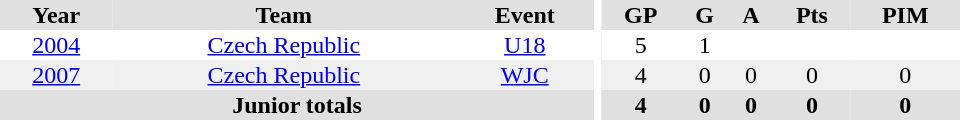<table border="0" cellpadding="1" cellspacing="0" ID="Table3" style="text-align:center; width:40em">
<tr ALIGN="center" bgcolor="#e0e0e0">
<th>Year</th>
<th>Team</th>
<th>Event</th>
<th rowspan="99" bgcolor="#ffffff"></th>
<th>GP</th>
<th>G</th>
<th>A</th>
<th>Pts</th>
<th>PIM</th>
</tr>
<tr>
<td><a href='#'>2004</a></td>
<td><a href='#'>Czech Republic</a></td>
<td><a href='#'>U18</a></td>
<td>5</td>
<td>1</td>
<td></td>
<td></td>
<td></td>
</tr>
<tr bgcolor="#f0f0f0">
<td><a href='#'>2007</a></td>
<td><a href='#'>Czech Republic</a></td>
<td><a href='#'>WJC</a></td>
<td>4</td>
<td>0</td>
<td>0</td>
<td>0</td>
<td>0</td>
</tr>
<tr bgcolor="#e0e0e0">
<th colspan="3">Junior totals</th>
<th>4</th>
<th>0</th>
<th>0</th>
<th>0</th>
<th>0</th>
</tr>
</table>
